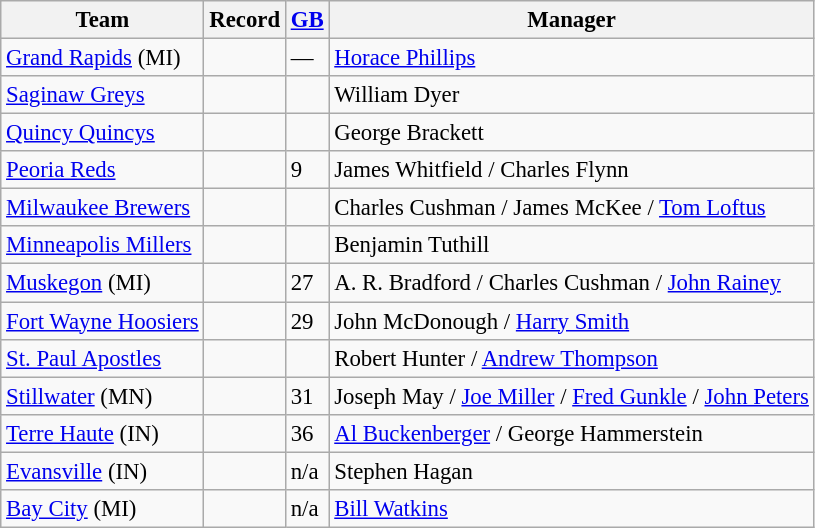<table class="wikitable" style="text-align:left; font-size: 95%;">
<tr>
<th>Team</th>
<th>Record</th>
<th><a href='#'>GB</a></th>
<th>Manager</th>
</tr>
<tr>
<td><a href='#'>Grand Rapids</a> (MI)</td>
<td></td>
<td>—</td>
<td><a href='#'>Horace Phillips</a></td>
</tr>
<tr>
<td><a href='#'>Saginaw Greys</a></td>
<td></td>
<td></td>
<td>William Dyer</td>
</tr>
<tr>
<td><a href='#'>Quincy Quincys</a></td>
<td></td>
<td></td>
<td>George Brackett</td>
</tr>
<tr>
<td><a href='#'>Peoria Reds</a></td>
<td></td>
<td>9</td>
<td>James Whitfield / Charles Flynn</td>
</tr>
<tr>
<td><a href='#'>Milwaukee Brewers</a></td>
<td></td>
<td></td>
<td>Charles Cushman / James McKee / <a href='#'>Tom Loftus</a></td>
</tr>
<tr>
<td><a href='#'>Minneapolis Millers</a></td>
<td></td>
<td></td>
<td>Benjamin Tuthill</td>
</tr>
<tr>
<td><a href='#'>Muskegon</a> (MI)</td>
<td></td>
<td>27</td>
<td>A. R. Bradford / Charles Cushman / <a href='#'>John Rainey</a></td>
</tr>
<tr>
<td><a href='#'>Fort Wayne Hoosiers</a></td>
<td></td>
<td>29</td>
<td>John McDonough / <a href='#'>Harry Smith</a></td>
</tr>
<tr>
<td><a href='#'>St. Paul Apostles</a></td>
<td></td>
<td></td>
<td>Robert Hunter / <a href='#'>Andrew Thompson</a></td>
</tr>
<tr>
<td><a href='#'>Stillwater</a> (MN)</td>
<td></td>
<td>31</td>
<td>Joseph May / <a href='#'>Joe Miller</a> / <a href='#'>Fred Gunkle</a> / <a href='#'>John Peters</a></td>
</tr>
<tr>
<td><a href='#'>Terre Haute</a> (IN)</td>
<td></td>
<td>36</td>
<td><a href='#'>Al Buckenberger</a> / George Hammerstein</td>
</tr>
<tr>
<td><a href='#'>Evansville</a> (IN)</td>
<td></td>
<td>n/a</td>
<td>Stephen Hagan</td>
</tr>
<tr>
<td><a href='#'>Bay City</a> (MI)</td>
<td></td>
<td>n/a</td>
<td><a href='#'>Bill Watkins</a></td>
</tr>
</table>
